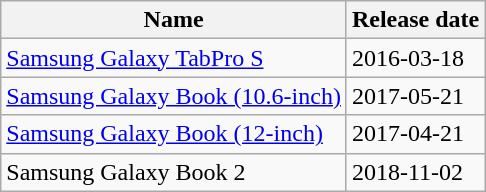<table class="wikitable sortable">
<tr>
<th>Name</th>
<th>Release date</th>
</tr>
<tr>
<td><a href='#'>Samsung Galaxy TabPro S</a></td>
<td>2016-03-18</td>
</tr>
<tr>
<td><a href='#'>Samsung Galaxy Book (10.6-inch)</a></td>
<td>2017-05-21</td>
</tr>
<tr>
<td><a href='#'>Samsung Galaxy Book (12-inch)</a></td>
<td>2017-04-21</td>
</tr>
<tr>
<td>Samsung Galaxy Book 2</td>
<td>2018-11-02</td>
</tr>
</table>
